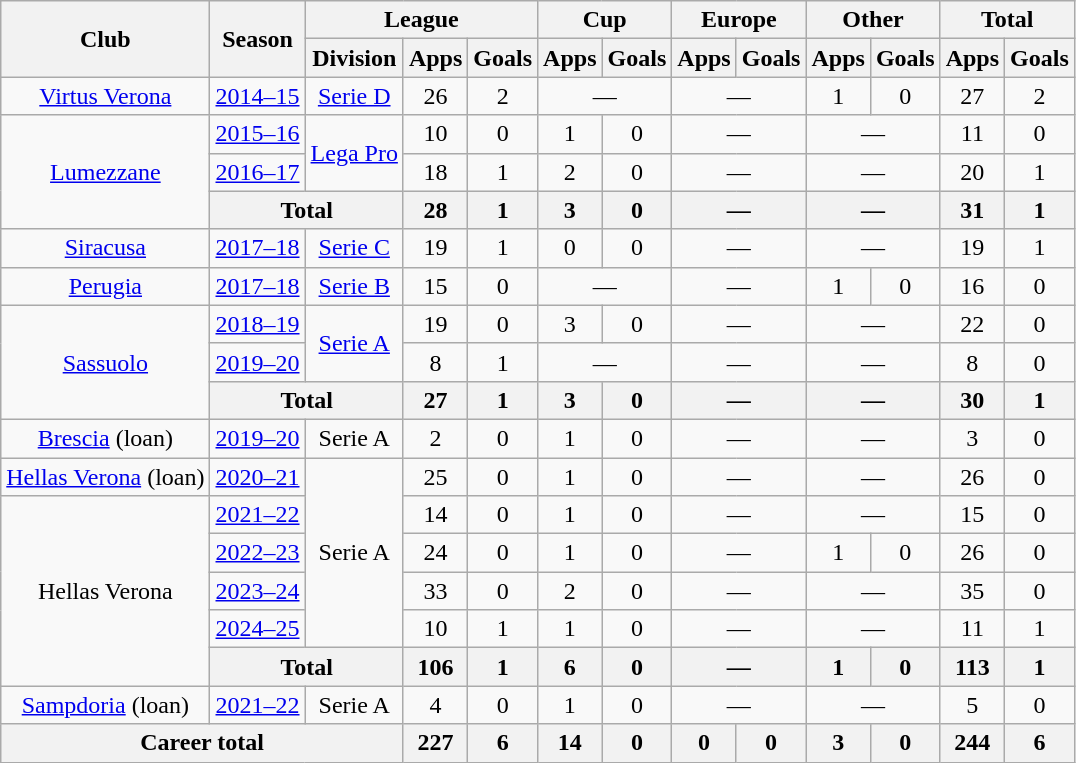<table class="wikitable" style="text-align:center">
<tr>
<th rowspan="2">Club</th>
<th rowspan="2">Season</th>
<th colspan="3">League</th>
<th colspan="2">Cup</th>
<th colspan="2">Europe</th>
<th colspan="2">Other</th>
<th colspan="2">Total</th>
</tr>
<tr>
<th>Division</th>
<th>Apps</th>
<th>Goals</th>
<th>Apps</th>
<th>Goals</th>
<th>Apps</th>
<th>Goals</th>
<th>Apps</th>
<th>Goals</th>
<th>Apps</th>
<th>Goals</th>
</tr>
<tr>
<td><a href='#'>Virtus Verona</a></td>
<td><a href='#'>2014–15</a></td>
<td><a href='#'>Serie D</a></td>
<td>26</td>
<td>2</td>
<td colspan="2">—</td>
<td colspan="2">—</td>
<td>1</td>
<td>0</td>
<td>27</td>
<td>2</td>
</tr>
<tr>
<td rowspan="3"><a href='#'>Lumezzane</a></td>
<td><a href='#'>2015–16</a></td>
<td rowspan="2"><a href='#'>Lega Pro</a></td>
<td>10</td>
<td>0</td>
<td>1</td>
<td>0</td>
<td colspan="2">—</td>
<td colspan="2">—</td>
<td>11</td>
<td>0</td>
</tr>
<tr>
<td><a href='#'>2016–17</a></td>
<td>18</td>
<td>1</td>
<td>2</td>
<td>0</td>
<td colspan="2">—</td>
<td colspan="2">—</td>
<td>20</td>
<td>1</td>
</tr>
<tr>
<th colspan="2">Total</th>
<th>28</th>
<th>1</th>
<th>3</th>
<th>0</th>
<th colspan="2">—</th>
<th colspan="2">—</th>
<th>31</th>
<th>1</th>
</tr>
<tr>
<td><a href='#'>Siracusa</a></td>
<td><a href='#'>2017–18</a></td>
<td><a href='#'>Serie C</a></td>
<td>19</td>
<td>1</td>
<td>0</td>
<td>0</td>
<td colspan="2">—</td>
<td colspan="2">—</td>
<td>19</td>
<td>1</td>
</tr>
<tr>
<td><a href='#'>Perugia</a></td>
<td><a href='#'>2017–18</a></td>
<td><a href='#'>Serie B</a></td>
<td>15</td>
<td>0</td>
<td colspan="2">—</td>
<td colspan="2">—</td>
<td>1</td>
<td>0</td>
<td>16</td>
<td>0</td>
</tr>
<tr>
<td rowspan="3"><a href='#'>Sassuolo</a></td>
<td><a href='#'>2018–19</a></td>
<td rowspan="2"><a href='#'>Serie A</a></td>
<td>19</td>
<td>0</td>
<td>3</td>
<td>0</td>
<td colspan="2">—</td>
<td colspan="2">—</td>
<td>22</td>
<td>0</td>
</tr>
<tr>
<td><a href='#'>2019–20</a></td>
<td>8</td>
<td>1</td>
<td colspan="2">—</td>
<td colspan="2">—</td>
<td colspan="2">—</td>
<td>8</td>
<td>0</td>
</tr>
<tr>
<th colspan="2">Total</th>
<th>27</th>
<th>1</th>
<th>3</th>
<th>0</th>
<th colspan="2">—</th>
<th colspan="2">—</th>
<th>30</th>
<th>1</th>
</tr>
<tr>
<td><a href='#'>Brescia</a> (loan)</td>
<td><a href='#'>2019–20</a></td>
<td>Serie A</td>
<td>2</td>
<td>0</td>
<td>1</td>
<td>0</td>
<td colspan="2">—</td>
<td colspan="2">—</td>
<td>3</td>
<td>0</td>
</tr>
<tr>
<td><a href='#'>Hellas Verona</a> (loan)</td>
<td><a href='#'>2020–21</a></td>
<td rowspan="5">Serie A</td>
<td>25</td>
<td>0</td>
<td>1</td>
<td>0</td>
<td colspan="2">—</td>
<td colspan="2">—</td>
<td>26</td>
<td>0</td>
</tr>
<tr>
<td rowspan="5">Hellas Verona</td>
<td><a href='#'>2021–22</a></td>
<td>14</td>
<td>0</td>
<td>1</td>
<td>0</td>
<td colspan="2">—</td>
<td colspan="2">—</td>
<td>15</td>
<td>0</td>
</tr>
<tr>
<td><a href='#'>2022–23</a></td>
<td>24</td>
<td>0</td>
<td>1</td>
<td>0</td>
<td colspan="2">—</td>
<td>1</td>
<td>0</td>
<td>26</td>
<td>0</td>
</tr>
<tr>
<td><a href='#'>2023–24</a></td>
<td>33</td>
<td>0</td>
<td>2</td>
<td>0</td>
<td colspan="2">—</td>
<td colspan="2">—</td>
<td>35</td>
<td>0</td>
</tr>
<tr>
<td><a href='#'>2024–25</a></td>
<td>10</td>
<td>1</td>
<td>1</td>
<td>0</td>
<td colspan="2">—</td>
<td colspan="2">—</td>
<td>11</td>
<td>1</td>
</tr>
<tr>
<th colspan="2">Total</th>
<th>106</th>
<th>1</th>
<th>6</th>
<th>0</th>
<th colspan="2">—</th>
<th>1</th>
<th>0</th>
<th>113</th>
<th>1</th>
</tr>
<tr>
<td><a href='#'>Sampdoria</a> (loan)</td>
<td><a href='#'>2021–22</a></td>
<td>Serie A</td>
<td>4</td>
<td>0</td>
<td>1</td>
<td>0</td>
<td colspan="2">—</td>
<td colspan="2">—</td>
<td>5</td>
<td>0</td>
</tr>
<tr>
<th colspan="3">Career total</th>
<th>227</th>
<th>6</th>
<th>14</th>
<th>0</th>
<th>0</th>
<th>0</th>
<th>3</th>
<th>0</th>
<th>244</th>
<th>6</th>
</tr>
</table>
